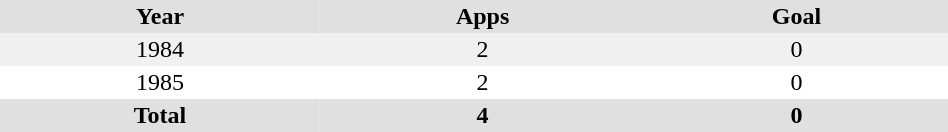<table border="0" cellpadding="2" cellspacing="0" style="width:50%;">
<tr style="text-align:center; background:#e0e0e0;">
<th>Year</th>
<th>Apps</th>
<th>Goal</th>
</tr>
<tr style="text-align:center; background:#f0f0f0;">
<td>1984</td>
<td>2</td>
<td>0</td>
</tr>
<tr style="text-align:center;">
<td>1985</td>
<td>2</td>
<td>0</td>
</tr>
<tr style="text-align:center; background:#e0e0e0;">
<th colspan="1">Total</th>
<th style="text-align:center;">4</th>
<th style="text-align:center;">0</th>
</tr>
</table>
